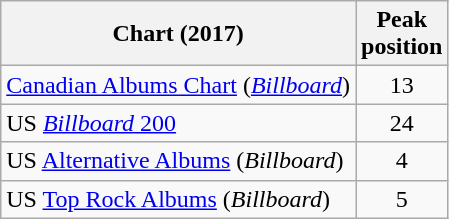<table class="wikitable plainrowheaders" style="text-align:center">
<tr>
<th scope="col">Chart (2017)</th>
<th scope="col">Peak<br> position</th>
</tr>
<tr>
<td align="left"><a href='#'>Canadian Albums Chart</a> (<em><a href='#'>Billboard</a></em>)</td>
<td>13</td>
</tr>
<tr>
<td align="left">US <a href='#'><em>Billboard</em> 200</a></td>
<td>24</td>
</tr>
<tr>
<td align="left">US <a href='#'>Alternative Albums</a> (<em>Billboard</em>)</td>
<td>4</td>
</tr>
<tr>
<td align="left">US <a href='#'>Top Rock Albums</a> (<em>Billboard</em>)</td>
<td>5</td>
</tr>
</table>
